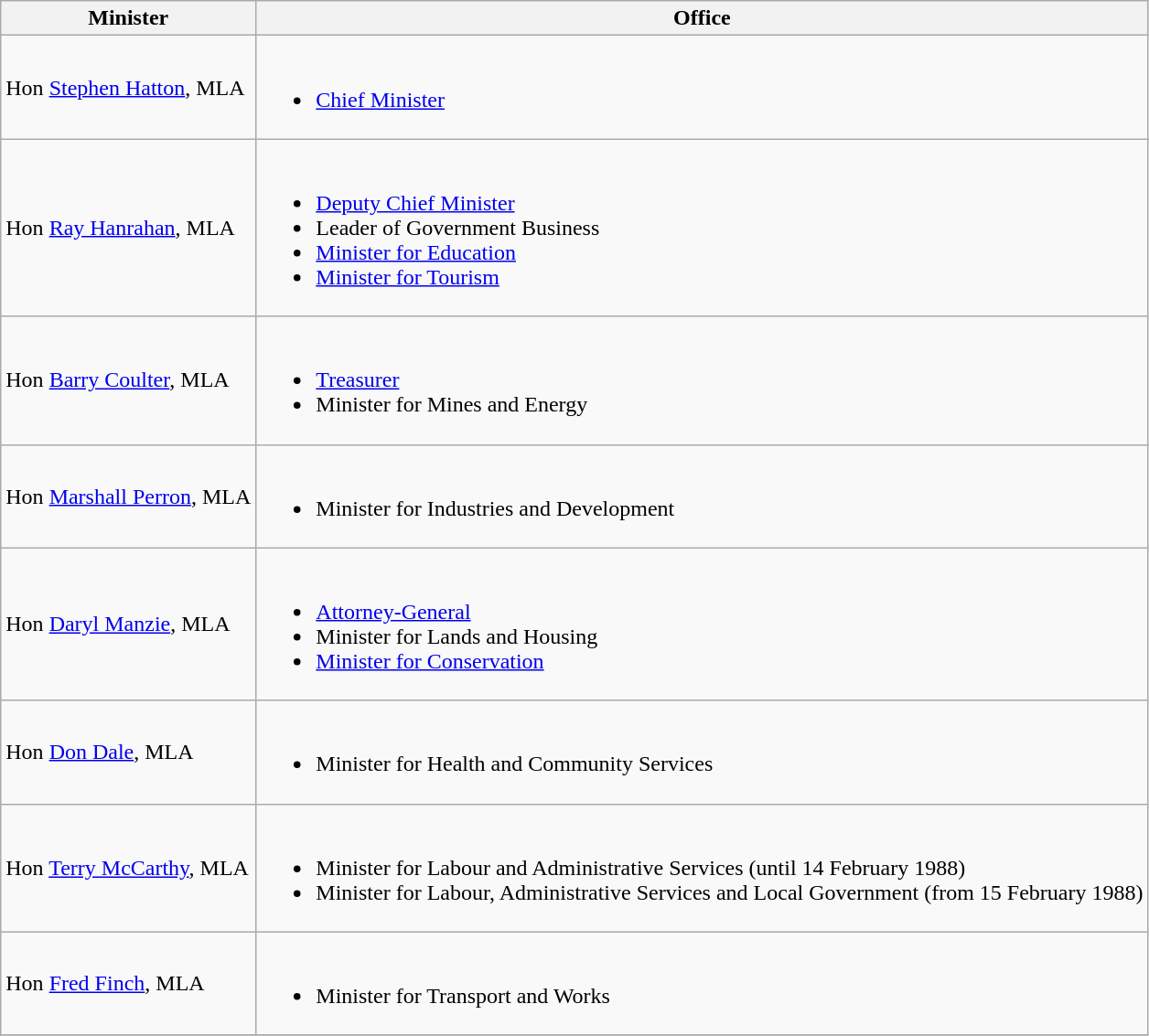<table class="wikitable">
<tr>
<th>Minister</th>
<th>Office</th>
</tr>
<tr>
<td>Hon <a href='#'>Stephen Hatton</a>, MLA</td>
<td><br><ul><li><a href='#'>Chief Minister</a></li></ul></td>
</tr>
<tr>
<td>Hon <a href='#'>Ray Hanrahan</a>, MLA</td>
<td><br><ul><li><a href='#'>Deputy Chief Minister</a></li><li>Leader of Government Business</li><li><a href='#'>Minister for Education</a></li><li><a href='#'>Minister for Tourism</a></li></ul></td>
</tr>
<tr>
<td>Hon <a href='#'>Barry Coulter</a>, MLA</td>
<td><br><ul><li><a href='#'>Treasurer</a></li><li>Minister for Mines and Energy</li></ul></td>
</tr>
<tr>
<td>Hon <a href='#'>Marshall Perron</a>, MLA</td>
<td><br><ul><li>Minister for Industries and Development</li></ul></td>
</tr>
<tr>
<td>Hon <a href='#'>Daryl Manzie</a>, MLA</td>
<td><br><ul><li><a href='#'>Attorney-General</a></li><li>Minister for Lands and Housing</li><li><a href='#'>Minister for Conservation</a></li></ul></td>
</tr>
<tr>
<td>Hon <a href='#'>Don Dale</a>, MLA</td>
<td><br><ul><li>Minister for Health and Community Services</li></ul></td>
</tr>
<tr>
<td>Hon <a href='#'>Terry McCarthy</a>, MLA</td>
<td><br><ul><li>Minister for Labour and Administrative Services (until 14 February 1988)</li><li>Minister for Labour, Administrative Services and Local Government (from 15 February 1988)</li></ul></td>
</tr>
<tr>
<td>Hon <a href='#'>Fred Finch</a>, MLA</td>
<td><br><ul><li>Minister for Transport and Works</li></ul></td>
</tr>
<tr>
</tr>
</table>
